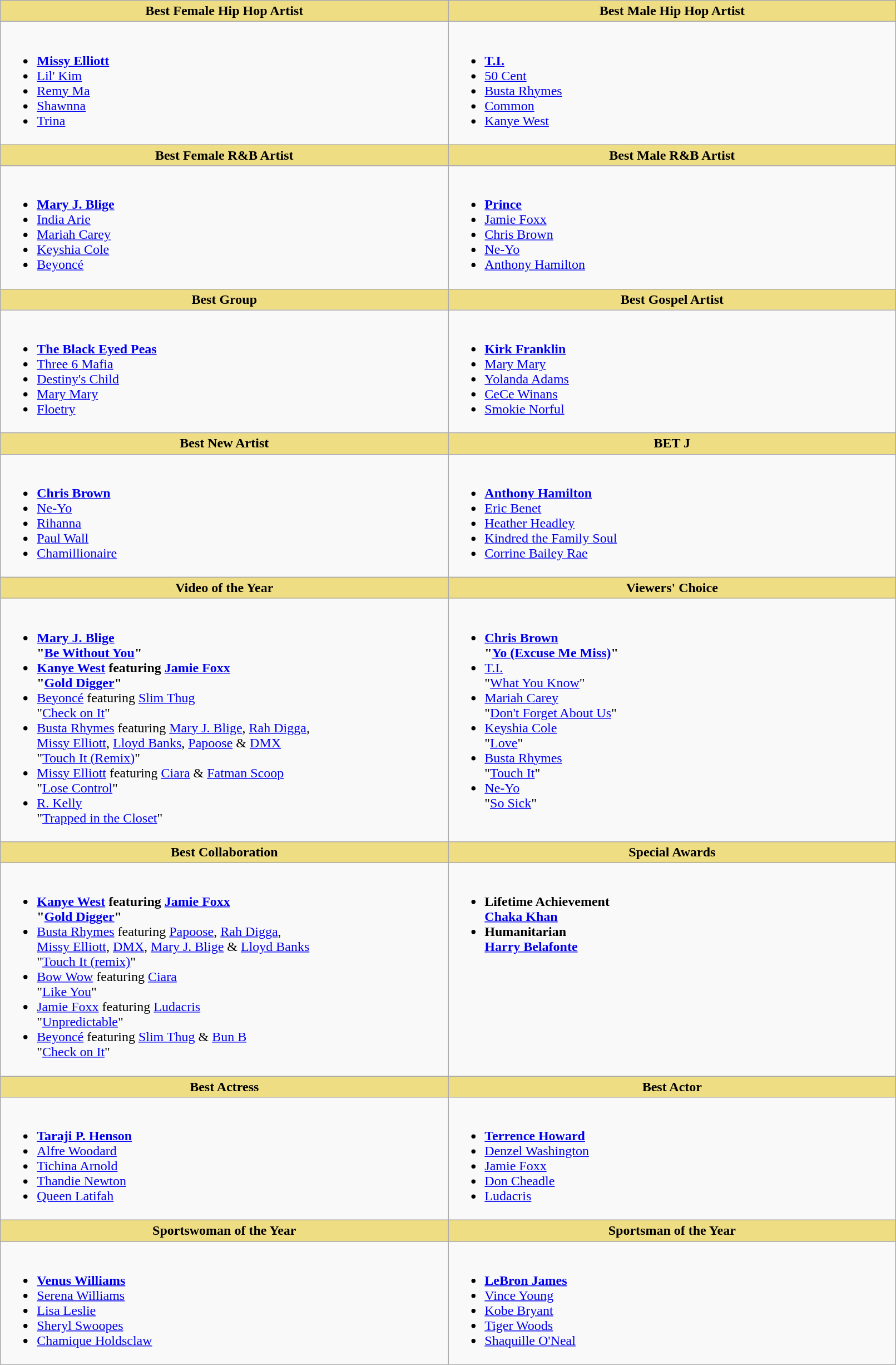<table class=wikitable width="85%">
<tr>
<th style="background:#EEDD82;" ! "width="50%">Best Female Hip Hop Artist</th>
<th style="background:#EEDD82;" ! "width="50%">Best Male Hip Hop Artist</th>
</tr>
<tr>
<td valign="top"><br><ul><li><strong><a href='#'>Missy Elliott</a></strong></li><li><a href='#'>Lil' Kim</a></li><li><a href='#'>Remy Ma</a></li><li><a href='#'>Shawnna</a></li><li><a href='#'>Trina</a></li></ul></td>
<td valign="top"><br><ul><li><strong><a href='#'>T.I.</a></strong></li><li><a href='#'>50 Cent</a></li><li><a href='#'>Busta Rhymes</a></li><li><a href='#'>Common</a></li><li><a href='#'>Kanye West</a></li></ul></td>
</tr>
<tr>
<th style="background:#EEDD82;" ! width="50%">Best Female R&B Artist</th>
<th style="background:#EEDD82;" ! width="50%">Best Male R&B Artist</th>
</tr>
<tr>
<td valign="top"><br><ul><li><strong><a href='#'>Mary J. Blige</a></strong></li><li><a href='#'>India Arie</a></li><li><a href='#'>Mariah Carey</a></li><li><a href='#'>Keyshia Cole</a></li><li><a href='#'>Beyoncé</a></li></ul></td>
<td valign="top"><br><ul><li><strong><a href='#'>Prince</a></strong></li><li><a href='#'>Jamie Foxx</a></li><li><a href='#'>Chris Brown</a></li><li><a href='#'>Ne-Yo</a></li><li><a href='#'>Anthony Hamilton</a></li></ul></td>
</tr>
<tr>
<th style="background:#EEDD82;" ! width="50%">Best Group</th>
<th style="background:#EEDD82;" ! width="50%">Best Gospel Artist</th>
</tr>
<tr>
<td valign="top"><br><ul><li><strong><a href='#'>The Black Eyed Peas</a></strong></li><li><a href='#'>Three 6 Mafia</a></li><li><a href='#'>Destiny's Child</a></li><li><a href='#'>Mary Mary</a></li><li><a href='#'>Floetry</a></li></ul></td>
<td valign="top"><br><ul><li><strong><a href='#'>Kirk Franklin</a></strong></li><li><a href='#'>Mary Mary</a></li><li><a href='#'>Yolanda Adams</a></li><li><a href='#'>CeCe Winans</a></li><li><a href='#'>Smokie Norful</a></li></ul></td>
</tr>
<tr>
<th style="background:#EEDD82;" ! width="50%">Best New Artist</th>
<th style="background:#EEDD82;" ! width="50%">BET J</th>
</tr>
<tr>
<td valign="top"><br><ul><li><strong><a href='#'>Chris Brown</a></strong></li><li><a href='#'>Ne-Yo</a></li><li><a href='#'>Rihanna</a></li><li><a href='#'>Paul Wall</a></li><li><a href='#'>Chamillionaire</a></li></ul></td>
<td valign="top"><br><ul><li><strong><a href='#'>Anthony Hamilton</a></strong></li><li><a href='#'>Eric Benet</a></li><li><a href='#'>Heather Headley</a></li><li><a href='#'>Kindred the Family Soul</a></li><li><a href='#'>Corrine Bailey Rae</a></li></ul></td>
</tr>
<tr>
<th style="background:#EEDD82;" ! width="50%">Video of the Year</th>
<th style="background:#EEDD82;" ! width="50%">Viewers' Choice</th>
</tr>
<tr>
<td valign="top"><br><ul><li><strong><a href='#'>Mary J. Blige</a><br>"<a href='#'>Be Without You</a>"</strong></li><li><strong><a href='#'>Kanye West</a> featuring <a href='#'>Jamie Foxx</a><br>"<a href='#'>Gold Digger</a>"</strong></li><li><a href='#'>Beyoncé</a> featuring <a href='#'>Slim Thug</a><br>"<a href='#'>Check on It</a>"</li><li><a href='#'>Busta Rhymes</a> featuring <a href='#'>Mary J. Blige</a>, <a href='#'>Rah Digga</a>,<br><a href='#'>Missy Elliott</a>, <a href='#'>Lloyd Banks</a>, <a href='#'>Papoose</a> & <a href='#'>DMX</a><br>"<a href='#'>Touch It (Remix)</a>"</li><li><a href='#'>Missy Elliott</a> featuring <a href='#'>Ciara</a> & <a href='#'>Fatman Scoop</a><br>"<a href='#'>Lose Control</a>"</li><li><a href='#'>R. Kelly</a><br>"<a href='#'>Trapped in the Closet</a>"</li></ul></td>
<td valign="top"><br><ul><li><strong><a href='#'>Chris Brown</a><br>"<a href='#'>Yo (Excuse Me Miss)</a>"</strong></li><li><a href='#'>T.I.</a><br>"<a href='#'>What You Know</a>"</li><li><a href='#'>Mariah Carey</a><br>"<a href='#'>Don't Forget About Us</a>"</li><li><a href='#'>Keyshia Cole</a><br>"<a href='#'>Love</a>"</li><li><a href='#'>Busta Rhymes</a><br>"<a href='#'>Touch It</a>"</li><li><a href='#'>Ne-Yo</a><br>"<a href='#'>So Sick</a>"</li></ul></td>
</tr>
<tr>
<th style="background:#EEDD82;" ! width="50%">Best Collaboration</th>
<th style="background:#EEDD82;" ! width="50%">Special Awards</th>
</tr>
<tr>
<td valign="top"><br><ul><li><strong><a href='#'>Kanye West</a> featuring <a href='#'>Jamie Foxx</a><br>"<a href='#'>Gold Digger</a>"</strong></li><li><a href='#'>Busta Rhymes</a> featuring <a href='#'>Papoose</a>, <a href='#'>Rah Digga</a>,<br><a href='#'>Missy Elliott</a>, <a href='#'>DMX</a>, <a href='#'>Mary J. Blige</a> & <a href='#'>Lloyd Banks</a><br>"<a href='#'>Touch It (remix)</a>"</li><li><a href='#'>Bow Wow</a> featuring <a href='#'>Ciara</a><br>"<a href='#'>Like You</a>"</li><li><a href='#'>Jamie Foxx</a> featuring <a href='#'>Ludacris</a><br>"<a href='#'>Unpredictable</a>"</li><li><a href='#'>Beyoncé</a> featuring <a href='#'>Slim Thug</a> & <a href='#'>Bun B</a><br>"<a href='#'>Check on It</a>"</li></ul></td>
<td valign="top"><br><ul><li><strong>Lifetime Achievement<br><a href='#'>Chaka Khan</a></strong></li><li><strong>Humanitarian<br><a href='#'>Harry Belafonte</a></strong></li></ul></td>
</tr>
<tr>
<th style="background:#EEDD82;" ! width="50%">Best Actress</th>
<th style="background:#EEDD82;" ! width="50%">Best Actor</th>
</tr>
<tr>
<td valign="top"><br><ul><li><strong><a href='#'>Taraji P. Henson</a></strong></li><li><a href='#'>Alfre Woodard</a></li><li><a href='#'>Tichina Arnold</a></li><li><a href='#'>Thandie Newton</a></li><li><a href='#'>Queen Latifah</a></li></ul></td>
<td valign="top"><br><ul><li><strong><a href='#'>Terrence Howard</a></strong></li><li><a href='#'>Denzel Washington</a></li><li><a href='#'>Jamie Foxx</a></li><li><a href='#'>Don Cheadle</a></li><li><a href='#'>Ludacris</a></li></ul></td>
</tr>
<tr>
<th style="background:#EEDD82;" ! width="50%">Sportswoman of the Year</th>
<th style="background:#EEDD82;" ! width="50%">Sportsman of the Year</th>
</tr>
<tr>
<td valign="top"><br><ul><li><strong><a href='#'>Venus Williams</a></strong></li><li><a href='#'>Serena Williams</a></li><li><a href='#'>Lisa Leslie</a></li><li><a href='#'>Sheryl Swoopes</a></li><li><a href='#'>Chamique Holdsclaw</a></li></ul></td>
<td valign="top"><br><ul><li><strong><a href='#'>LeBron James</a></strong></li><li><a href='#'>Vince Young</a></li><li><a href='#'>Kobe Bryant</a></li><li><a href='#'>Tiger Woods</a></li><li><a href='#'>Shaquille O'Neal</a></li></ul></td>
</tr>
</table>
